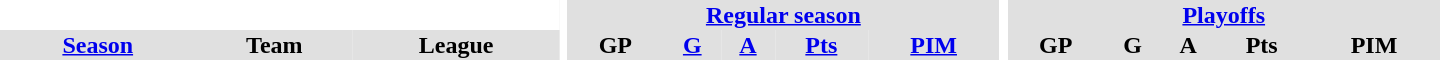<table border="0" cellpadding="1" cellspacing="0" style="text-align:center; width:60em">
<tr bgcolor="#e0e0e0">
<th colspan="3" bgcolor="#ffffff"></th>
<th rowspan="99" bgcolor="#ffffff"></th>
<th colspan="5"><a href='#'>Regular season</a></th>
<th rowspan="99" bgcolor="#ffffff"></th>
<th colspan="5"><a href='#'>Playoffs</a></th>
</tr>
<tr bgcolor="#e0e0e0">
<th><a href='#'>Season</a></th>
<th>Team</th>
<th>League</th>
<th>GP</th>
<th><a href='#'>G</a></th>
<th><a href='#'>A</a></th>
<th><a href='#'>Pts</a></th>
<th><a href='#'>PIM</a></th>
<th>GP</th>
<th>G</th>
<th>A</th>
<th>Pts</th>
<th>PIM</th>
</tr>
<tr>
</tr>
</table>
